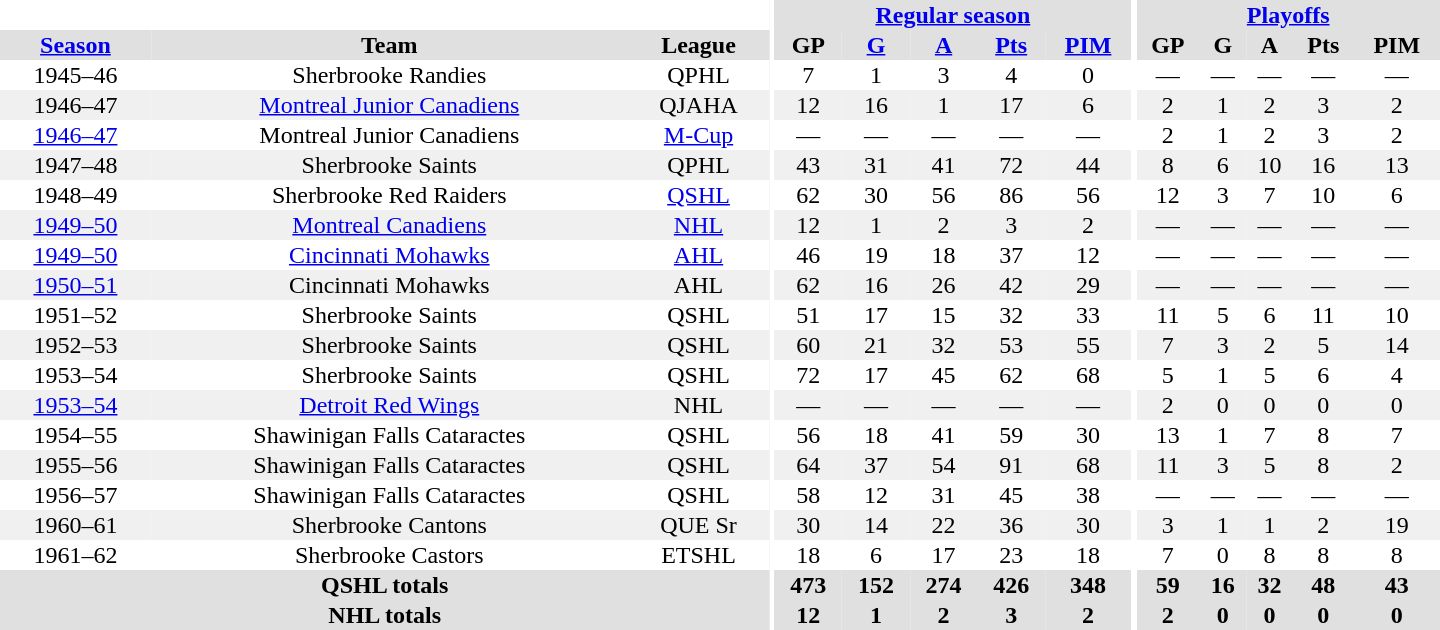<table border="0" cellpadding="1" cellspacing="0" style="text-align:center; width:60em">
<tr bgcolor="#e0e0e0">
<th colspan="3" bgcolor="#ffffff"></th>
<th rowspan="100" bgcolor="#ffffff"></th>
<th colspan="5"><a href='#'>Regular season</a></th>
<th rowspan="100" bgcolor="#ffffff"></th>
<th colspan="5"><a href='#'>Playoffs</a></th>
</tr>
<tr bgcolor="#e0e0e0">
<th><a href='#'>Season</a></th>
<th>Team</th>
<th>League</th>
<th>GP</th>
<th><a href='#'>G</a></th>
<th><a href='#'>A</a></th>
<th><a href='#'>Pts</a></th>
<th><a href='#'>PIM</a></th>
<th>GP</th>
<th>G</th>
<th>A</th>
<th>Pts</th>
<th>PIM</th>
</tr>
<tr>
<td>1945–46</td>
<td>Sherbrooke Randies</td>
<td>QPHL</td>
<td>7</td>
<td>1</td>
<td>3</td>
<td>4</td>
<td>0</td>
<td>—</td>
<td>—</td>
<td>—</td>
<td>—</td>
<td>—</td>
</tr>
<tr bgcolor="#f0f0f0">
<td>1946–47</td>
<td><a href='#'>Montreal Junior Canadiens</a></td>
<td>QJAHA</td>
<td>12</td>
<td>16</td>
<td>1</td>
<td>17</td>
<td>6</td>
<td>2</td>
<td>1</td>
<td>2</td>
<td>3</td>
<td>2</td>
</tr>
<tr>
<td><a href='#'>1946–47</a></td>
<td>Montreal Junior Canadiens</td>
<td><a href='#'>M-Cup</a></td>
<td>—</td>
<td>—</td>
<td>—</td>
<td>—</td>
<td>—</td>
<td>2</td>
<td>1</td>
<td>2</td>
<td>3</td>
<td>2</td>
</tr>
<tr bgcolor="#f0f0f0">
<td>1947–48</td>
<td>Sherbrooke Saints</td>
<td>QPHL</td>
<td>43</td>
<td>31</td>
<td>41</td>
<td>72</td>
<td>44</td>
<td>8</td>
<td>6</td>
<td>10</td>
<td>16</td>
<td>13</td>
</tr>
<tr>
<td>1948–49</td>
<td>Sherbrooke Red Raiders</td>
<td><a href='#'>QSHL</a></td>
<td>62</td>
<td>30</td>
<td>56</td>
<td>86</td>
<td>56</td>
<td>12</td>
<td>3</td>
<td>7</td>
<td>10</td>
<td>6</td>
</tr>
<tr bgcolor="#f0f0f0">
<td><a href='#'>1949–50</a></td>
<td><a href='#'>Montreal Canadiens</a></td>
<td><a href='#'>NHL</a></td>
<td>12</td>
<td>1</td>
<td>2</td>
<td>3</td>
<td>2</td>
<td>—</td>
<td>—</td>
<td>—</td>
<td>—</td>
<td>—</td>
</tr>
<tr>
<td><a href='#'>1949–50</a></td>
<td><a href='#'>Cincinnati Mohawks</a></td>
<td><a href='#'>AHL</a></td>
<td>46</td>
<td>19</td>
<td>18</td>
<td>37</td>
<td>12</td>
<td>—</td>
<td>—</td>
<td>—</td>
<td>—</td>
<td>—</td>
</tr>
<tr bgcolor="#f0f0f0">
<td><a href='#'>1950–51</a></td>
<td>Cincinnati Mohawks</td>
<td>AHL</td>
<td>62</td>
<td>16</td>
<td>26</td>
<td>42</td>
<td>29</td>
<td>—</td>
<td>—</td>
<td>—</td>
<td>—</td>
<td>—</td>
</tr>
<tr>
<td>1951–52</td>
<td>Sherbrooke Saints</td>
<td>QSHL</td>
<td>51</td>
<td>17</td>
<td>15</td>
<td>32</td>
<td>33</td>
<td>11</td>
<td>5</td>
<td>6</td>
<td>11</td>
<td>10</td>
</tr>
<tr bgcolor="#f0f0f0">
<td>1952–53</td>
<td>Sherbrooke Saints</td>
<td>QSHL</td>
<td>60</td>
<td>21</td>
<td>32</td>
<td>53</td>
<td>55</td>
<td>7</td>
<td>3</td>
<td>2</td>
<td>5</td>
<td>14</td>
</tr>
<tr>
<td>1953–54</td>
<td>Sherbrooke Saints</td>
<td>QSHL</td>
<td>72</td>
<td>17</td>
<td>45</td>
<td>62</td>
<td>68</td>
<td>5</td>
<td>1</td>
<td>5</td>
<td>6</td>
<td>4</td>
</tr>
<tr bgcolor="#f0f0f0">
<td><a href='#'>1953–54</a></td>
<td><a href='#'>Detroit Red Wings</a></td>
<td>NHL</td>
<td>—</td>
<td>—</td>
<td>—</td>
<td>—</td>
<td>—</td>
<td>2</td>
<td>0</td>
<td>0</td>
<td>0</td>
<td>0</td>
</tr>
<tr>
<td>1954–55</td>
<td>Shawinigan Falls Cataractes</td>
<td>QSHL</td>
<td>56</td>
<td>18</td>
<td>41</td>
<td>59</td>
<td>30</td>
<td>13</td>
<td>1</td>
<td>7</td>
<td>8</td>
<td>7</td>
</tr>
<tr bgcolor="#f0f0f0">
<td>1955–56</td>
<td>Shawinigan Falls Cataractes</td>
<td>QSHL</td>
<td>64</td>
<td>37</td>
<td>54</td>
<td>91</td>
<td>68</td>
<td>11</td>
<td>3</td>
<td>5</td>
<td>8</td>
<td>2</td>
</tr>
<tr>
<td>1956–57</td>
<td>Shawinigan Falls Cataractes</td>
<td>QSHL</td>
<td>58</td>
<td>12</td>
<td>31</td>
<td>45</td>
<td>38</td>
<td>—</td>
<td>—</td>
<td>—</td>
<td>—</td>
<td>—</td>
</tr>
<tr bgcolor="#f0f0f0">
<td>1960–61</td>
<td>Sherbrooke Cantons</td>
<td>QUE Sr</td>
<td>30</td>
<td>14</td>
<td>22</td>
<td>36</td>
<td>30</td>
<td>3</td>
<td>1</td>
<td>1</td>
<td>2</td>
<td>19</td>
</tr>
<tr>
<td>1961–62</td>
<td>Sherbrooke Castors</td>
<td>ETSHL</td>
<td>18</td>
<td>6</td>
<td>17</td>
<td>23</td>
<td>18</td>
<td>7</td>
<td>0</td>
<td>8</td>
<td>8</td>
<td>8</td>
</tr>
<tr bgcolor="#e0e0e0">
<th colspan="3">QSHL totals</th>
<th>473</th>
<th>152</th>
<th>274</th>
<th>426</th>
<th>348</th>
<th>59</th>
<th>16</th>
<th>32</th>
<th>48</th>
<th>43</th>
</tr>
<tr bgcolor="#e0e0e0">
<th colspan="3">NHL totals</th>
<th>12</th>
<th>1</th>
<th>2</th>
<th>3</th>
<th>2</th>
<th>2</th>
<th>0</th>
<th>0</th>
<th>0</th>
<th>0</th>
</tr>
</table>
